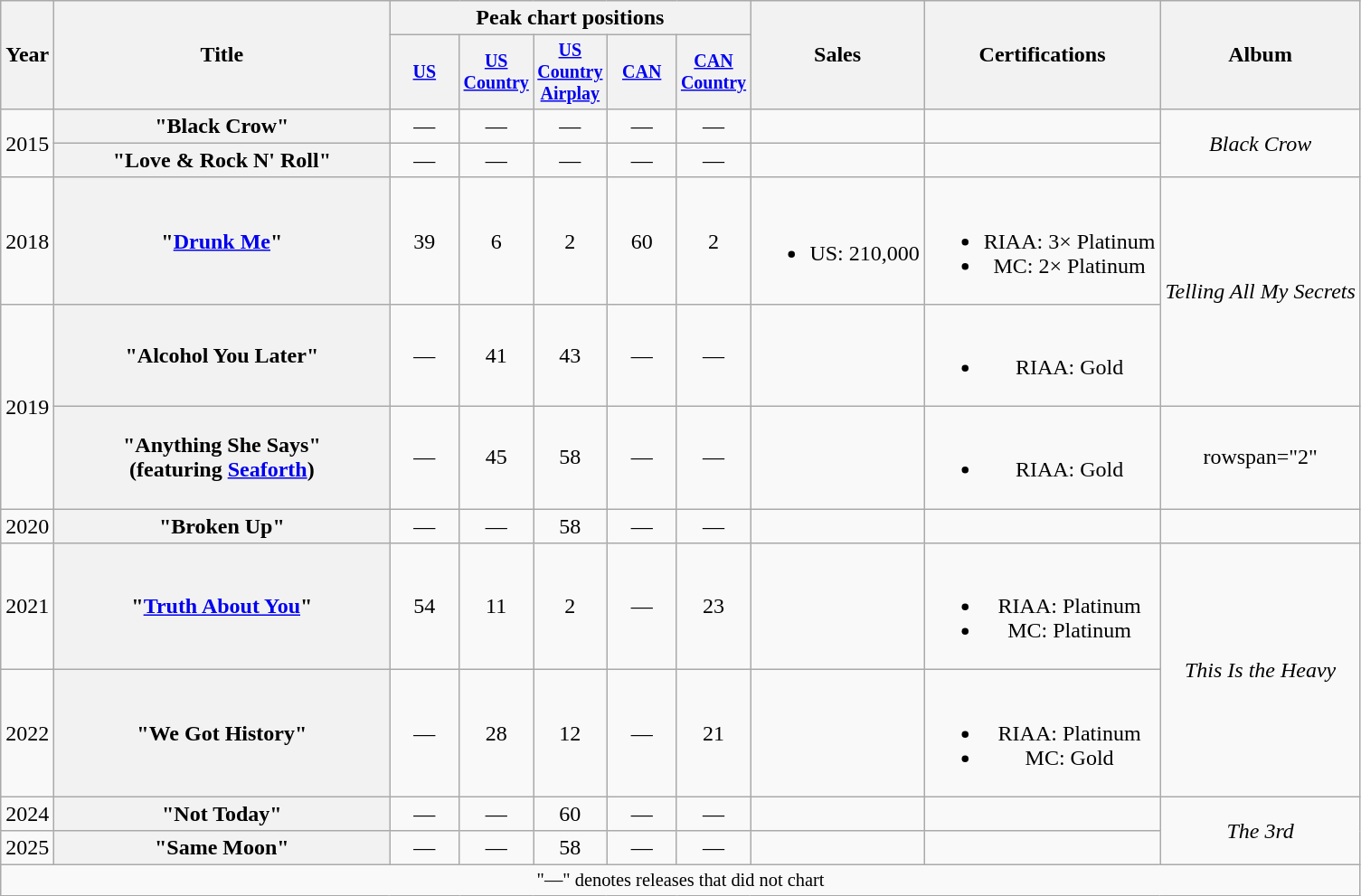<table class="wikitable plainrowheaders" style="text-align:center;">
<tr>
<th scope="col" rowspan="2">Year</th>
<th scope="col" rowspan="2" style="width:15em;">Title</th>
<th scope="col" colspan="5">Peak chart positions</th>
<th scope="col" rowspan="2">Sales</th>
<th scope="col" rowspan="2">Certifications</th>
<th scope="col" rowspan="2">Album</th>
</tr>
<tr style="font-size:smaller;">
<th scope="col" style="width:45px;"><a href='#'>US</a><br></th>
<th scope="col" style="width:45px;"><a href='#'>US Country</a><br></th>
<th scope="col" style="width:45px;"><a href='#'>US Country Airplay</a><br></th>
<th scope="col" style="width:45px;"><a href='#'>CAN</a><br></th>
<th scope="col" style="width:45px;"><a href='#'>CAN Country</a><br></th>
</tr>
<tr>
<td rowspan="2">2015</td>
<th scope="row">"Black Crow"</th>
<td>—</td>
<td>―</td>
<td>―</td>
<td>―</td>
<td>―</td>
<td></td>
<td></td>
<td rowspan="2"><em>Black Crow</em></td>
</tr>
<tr>
<th scope="row">"Love & Rock N' Roll"</th>
<td>—</td>
<td>―</td>
<td>―</td>
<td>―</td>
<td>―</td>
<td></td>
<td></td>
</tr>
<tr>
<td>2018</td>
<th scope="row">"<a href='#'>Drunk Me</a>"</th>
<td>39</td>
<td>6</td>
<td>2</td>
<td>60</td>
<td>2</td>
<td><br><ul><li>US: 210,000</li></ul></td>
<td><br><ul><li>RIAA: 3× Platinum</li><li>MC: 2× Platinum</li></ul></td>
<td rowspan=2><em>Telling All My Secrets</em></td>
</tr>
<tr>
<td rowspan="2">2019</td>
<th scope="row">"Alcohol You Later"</th>
<td>—</td>
<td>41</td>
<td>43</td>
<td>―</td>
<td>―</td>
<td></td>
<td><br><ul><li>RIAA: Gold</li></ul></td>
</tr>
<tr>
<th scope="row">"Anything She Says" <br><span>(featuring <a href='#'>Seaforth</a>)</span></th>
<td>—</td>
<td>45</td>
<td>58</td>
<td>―</td>
<td>―</td>
<td></td>
<td><br><ul><li>RIAA: Gold</li></ul></td>
<td>rowspan="2" </td>
</tr>
<tr>
<td>2020</td>
<th scope="row">"Broken Up"</th>
<td>—</td>
<td>—</td>
<td>58</td>
<td>—</td>
<td>—</td>
<td></td>
<td></td>
</tr>
<tr>
<td>2021</td>
<th scope="row">"<a href='#'>Truth About You</a>"</th>
<td>54</td>
<td>11</td>
<td>2</td>
<td>―</td>
<td>23</td>
<td></td>
<td><br><ul><li>RIAA: Platinum</li><li>MC: Platinum</li></ul></td>
<td rowspan="2"><em>This Is the Heavy</em></td>
</tr>
<tr>
<td>2022</td>
<th scope="row">"We Got History"</th>
<td>—</td>
<td>28</td>
<td>12</td>
<td>―</td>
<td>21</td>
<td></td>
<td><br><ul><li>RIAA: Platinum</li><li>MC: Gold</li></ul></td>
</tr>
<tr>
<td>2024</td>
<th scope="row">"Not Today"</th>
<td>—</td>
<td>—</td>
<td>60</td>
<td>―</td>
<td>―</td>
<td></td>
<td></td>
<td rowspan="2"><em>The 3rd</em></td>
</tr>
<tr>
<td>2025</td>
<th scope="row">"Same Moon"</th>
<td>—</td>
<td>―</td>
<td>58</td>
<td>―</td>
<td>―</td>
<td></td>
<td></td>
</tr>
<tr>
<td colspan="10" style="font-size:85%">"—" denotes releases that did not chart</td>
</tr>
</table>
